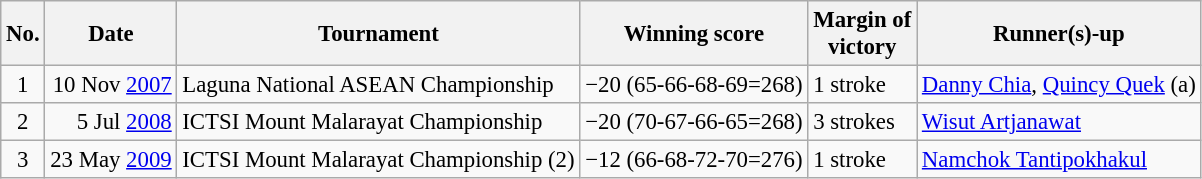<table class="wikitable" style="font-size:95%;">
<tr>
<th>No.</th>
<th>Date</th>
<th>Tournament</th>
<th>Winning score</th>
<th>Margin of<br>victory</th>
<th>Runner(s)-up</th>
</tr>
<tr>
<td align=center>1</td>
<td align=right>10 Nov <a href='#'>2007</a></td>
<td>Laguna National ASEAN Championship</td>
<td>−20 (65-66-68-69=268)</td>
<td>1 stroke</td>
<td> <a href='#'>Danny Chia</a>,  <a href='#'>Quincy Quek</a> (a)</td>
</tr>
<tr>
<td align=center>2</td>
<td align=right>5 Jul <a href='#'>2008</a></td>
<td>ICTSI Mount Malarayat Championship</td>
<td>−20 (70-67-66-65=268)</td>
<td>3 strokes</td>
<td> <a href='#'>Wisut Artjanawat</a></td>
</tr>
<tr>
<td align=center>3</td>
<td align=right>23 May <a href='#'>2009</a></td>
<td>ICTSI Mount Malarayat Championship (2)</td>
<td>−12 (66-68-72-70=276)</td>
<td>1 stroke</td>
<td> <a href='#'>Namchok Tantipokhakul</a></td>
</tr>
</table>
